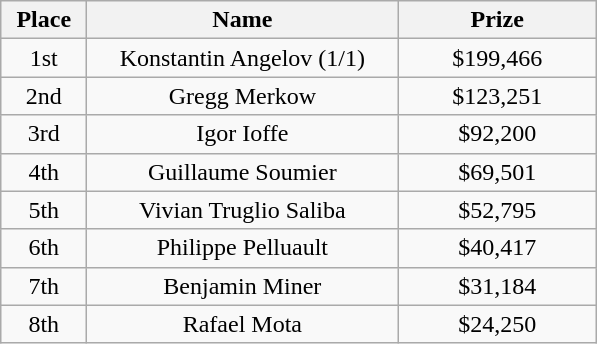<table class="wikitable">
<tr>
<th width="50">Place</th>
<th width="200">Name</th>
<th width="125">Prize</th>
</tr>
<tr>
<td align = "center">1st</td>
<td align = "center"> Konstantin Angelov (1/1)</td>
<td align = "center">$199,466</td>
</tr>
<tr>
<td align = "center">2nd</td>
<td align = "center"> Gregg Merkow</td>
<td align = "center">$123,251</td>
</tr>
<tr>
<td align = "center">3rd</td>
<td align = "center"> Igor Ioffe</td>
<td align = "center">$92,200</td>
</tr>
<tr>
<td align = "center">4th</td>
<td align = "center"> Guillaume Soumier</td>
<td align = "center">$69,501</td>
</tr>
<tr>
<td align = "center">5th</td>
<td align = "center"> Vivian Truglio Saliba</td>
<td align = "center">$52,795</td>
</tr>
<tr>
<td align = "center">6th</td>
<td align = "center"> Philippe Pelluault</td>
<td align = "center">$40,417</td>
</tr>
<tr>
<td align = "center">7th</td>
<td align = "center"> Benjamin Miner</td>
<td align = "center">$31,184</td>
</tr>
<tr>
<td align = "center">8th</td>
<td align = "center"> Rafael Mota</td>
<td align = "center">$24,250</td>
</tr>
</table>
